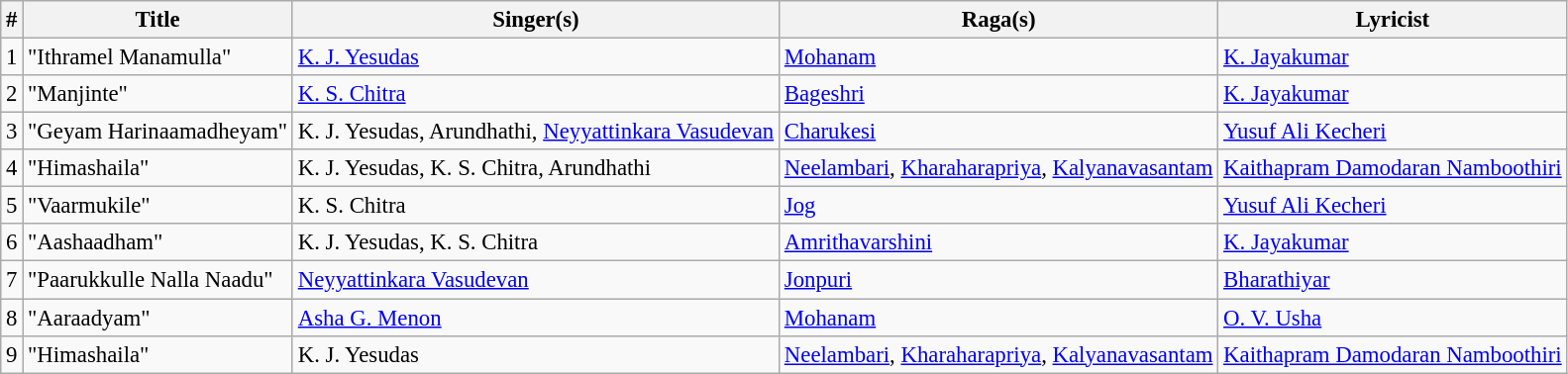<table class="wikitable tracklist" style="font-size:95%;">
<tr>
<th>#</th>
<th>Title</th>
<th>Singer(s)</th>
<th>Raga(s)</th>
<th>Lyricist</th>
</tr>
<tr>
<td>1</td>
<td>"Ithramel Manamulla"</td>
<td><a href='#'>K. J. Yesudas</a></td>
<td><a href='#'>Mohanam</a></td>
<td><a href='#'>K. Jayakumar</a></td>
</tr>
<tr>
<td>2</td>
<td>"Manjinte"</td>
<td><a href='#'>K. S. Chitra</a></td>
<td><a href='#'>Bageshri</a></td>
<td><a href='#'>K. Jayakumar</a></td>
</tr>
<tr>
<td>3</td>
<td>"Geyam Harinaamadheyam"</td>
<td>K. J. Yesudas, Arundhathi, <a href='#'>Neyyattinkara Vasudevan</a></td>
<td><a href='#'>Charukesi</a></td>
<td><a href='#'>Yusuf Ali Kecheri</a></td>
</tr>
<tr>
<td>4</td>
<td>"Himashaila"</td>
<td>K. J. Yesudas, K. S. Chitra, Arundhathi</td>
<td><a href='#'>Neelambari</a>, <a href='#'>Kharaharapriya</a>, <a href='#'>Kalyanavasantam</a></td>
<td><a href='#'>Kaithapram Damodaran Namboothiri</a></td>
</tr>
<tr>
<td>5</td>
<td>"Vaarmukile"</td>
<td>K. S. Chitra</td>
<td><a href='#'>Jog</a></td>
<td><a href='#'>Yusuf Ali Kecheri</a></td>
</tr>
<tr>
<td>6</td>
<td>"Aashaadham"</td>
<td>K. J. Yesudas, K. S. Chitra</td>
<td><a href='#'>Amrithavarshini</a></td>
<td><a href='#'>K. Jayakumar</a></td>
</tr>
<tr>
<td>7</td>
<td>"Paarukkulle Nalla Naadu"</td>
<td><a href='#'>Neyyattinkara Vasudevan</a></td>
<td><a href='#'>Jonpuri</a></td>
<td><a href='#'>Bharathiyar</a></td>
</tr>
<tr>
<td>8</td>
<td>"Aaraadyam"</td>
<td><a href='#'>Asha G. Menon</a></td>
<td><a href='#'>Mohanam</a></td>
<td><a href='#'>O. V. Usha</a></td>
</tr>
<tr>
<td>9</td>
<td>"Himashaila"</td>
<td>K. J. Yesudas</td>
<td><a href='#'>Neelambari</a>, <a href='#'>Kharaharapriya</a>, <a href='#'>Kalyanavasantam</a></td>
<td><a href='#'>Kaithapram Damodaran Namboothiri</a></td>
</tr>
</table>
